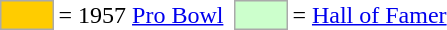<table>
<tr>
<td style="background-color:#FFCC00; border:1px solid #aaaaaa; width:2em;"></td>
<td>= 1957 <a href='#'>Pro Bowl</a></td>
<td></td>
<td style="background-color:#CCFFCC; border:1px solid #aaaaaa; width:2em;"></td>
<td>= <a href='#'>Hall of Famer</a></td>
</tr>
</table>
